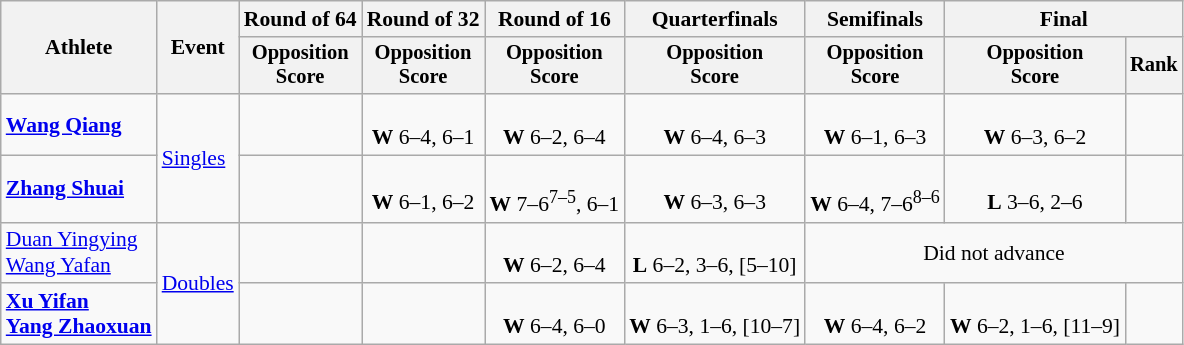<table class=wikitable style="font-size:90%; text-align:center;">
<tr>
<th rowspan="2">Athlete</th>
<th rowspan="2">Event</th>
<th>Round of 64</th>
<th>Round of 32</th>
<th>Round of 16</th>
<th>Quarterfinals</th>
<th>Semifinals</th>
<th colspan=2>Final</th>
</tr>
<tr style="font-size:95%">
<th>Opposition<br>Score</th>
<th>Opposition<br>Score</th>
<th>Opposition<br>Score</th>
<th>Opposition<br>Score</th>
<th>Opposition<br>Score</th>
<th>Opposition<br>Score</th>
<th>Rank</th>
</tr>
<tr>
<td align=left><strong><a href='#'>Wang Qiang</a></strong></td>
<td align=left rowspan=2><a href='#'>Singles</a></td>
<td></td>
<td><br><strong>W</strong> 6–4, 6–1</td>
<td><br><strong>W</strong> 6–2, 6–4</td>
<td><br><strong>W</strong> 6–4, 6–3</td>
<td><br><strong>W</strong> 6–1, 6–3</td>
<td><br><strong>W</strong> 6–3, 6–2</td>
<td></td>
</tr>
<tr>
<td align=left><strong><a href='#'>Zhang Shuai</a></strong></td>
<td></td>
<td><br><strong>W</strong> 6–1, 6–2</td>
<td><br><strong>W</strong> 7–6<sup>7–5</sup>, 6–1</td>
<td><br><strong>W</strong> 6–3, 6–3</td>
<td><br><strong>W</strong> 6–4, 7–6<sup>8–6</sup></td>
<td><br><strong>L</strong> 3–6, 2–6</td>
<td></td>
</tr>
<tr>
<td align=left><a href='#'>Duan Yingying</a><br><a href='#'>Wang Yafan</a></td>
<td align=left rowspan=2><a href='#'>Doubles</a></td>
<td></td>
<td></td>
<td><br><strong>W</strong> 6–2, 6–4</td>
<td><br><strong>L</strong> 6–2, 3–6, [5–10]</td>
<td colspan=3>Did not advance</td>
</tr>
<tr>
<td align=left><strong><a href='#'>Xu Yifan</a><br><a href='#'>Yang Zhaoxuan</a></strong></td>
<td></td>
<td></td>
<td><br><strong>W</strong> 6–4, 6–0</td>
<td><br><strong>W</strong> 6–3, 1–6, [10–7]</td>
<td><br><strong>W</strong> 6–4, 6–2</td>
<td><br><strong>W</strong> 6–2, 1–6, [11–9]</td>
<td></td>
</tr>
</table>
